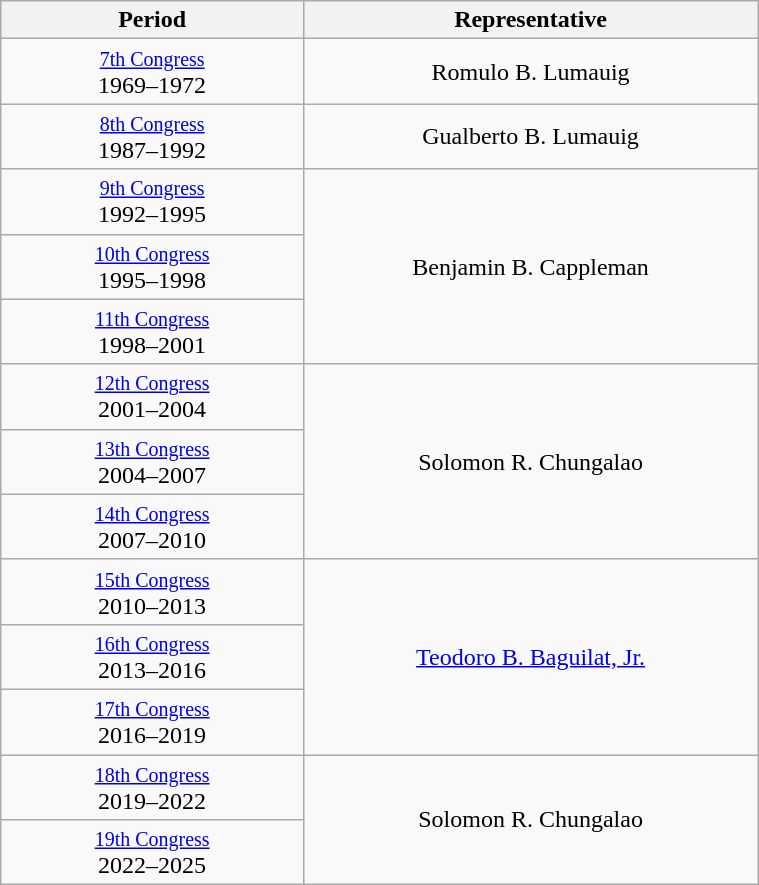<table class="wikitable" style="text-align:center; width:40%;">
<tr>
<th width="40%">Period</th>
<th>Representative</th>
</tr>
<tr>
<td><small><a href='#'>7th Congress</a></small><br>1969–1972</td>
<td>Romulo B. Lumauig</td>
</tr>
<tr>
<td><small><a href='#'>8th Congress</a></small><br>1987–1992</td>
<td>Gualberto B. Lumauig</td>
</tr>
<tr>
<td><small><a href='#'>9th Congress</a></small><br>1992–1995</td>
<td rowspan="3">Benjamin B. Cappleman</td>
</tr>
<tr>
<td><small><a href='#'>10th Congress</a></small><br>1995–1998</td>
</tr>
<tr>
<td><small><a href='#'>11th Congress</a></small><br>1998–2001</td>
</tr>
<tr>
<td><small><a href='#'>12th Congress</a></small><br>2001–2004</td>
<td rowspan="3">Solomon R. Chungalao</td>
</tr>
<tr>
<td><small><a href='#'>13th Congress</a></small><br>2004–2007</td>
</tr>
<tr>
<td><small><a href='#'>14th Congress</a></small><br>2007–2010</td>
</tr>
<tr>
<td><small><a href='#'>15th Congress</a></small><br>2010–2013</td>
<td rowspan="3"><a href='#'>Teodoro B. Baguilat, Jr.</a></td>
</tr>
<tr>
<td><small><a href='#'>16th Congress</a></small><br>2013–2016</td>
</tr>
<tr>
<td><small><a href='#'>17th Congress</a></small><br>2016–2019</td>
</tr>
<tr>
<td><small><a href='#'>18th Congress</a></small><br>2019–2022</td>
<td rowspan="2">Solomon R. Chungalao</td>
</tr>
<tr>
<td><small><a href='#'>19th Congress</a></small><br>2022–2025</td>
</tr>
</table>
